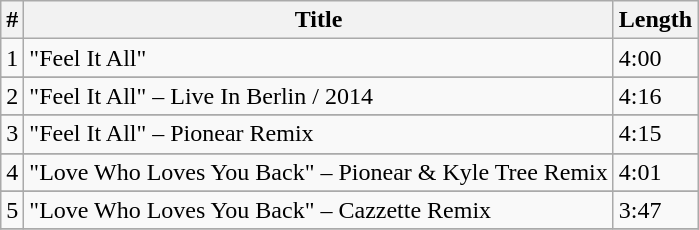<table class="wikitable">
<tr>
<th style="text-align:center;">#</th>
<th style="text-align:center;">Title</th>
<th style="text-align:center;">Length</th>
</tr>
<tr>
<td>1</td>
<td>"Feel It All"</td>
<td>4:00</td>
</tr>
<tr>
</tr>
<tr>
<td>2</td>
<td>"Feel It All" – Live In Berlin / 2014</td>
<td>4:16</td>
</tr>
<tr>
</tr>
<tr>
<td>3</td>
<td>"Feel It All" – Pionear Remix</td>
<td>4:15</td>
</tr>
<tr>
</tr>
<tr>
<td>4</td>
<td>"Love Who Loves You Back" – Pionear & Kyle Tree Remix</td>
<td>4:01</td>
</tr>
<tr>
</tr>
<tr>
<td>5</td>
<td>"Love Who Loves You Back" – Cazzette Remix</td>
<td>3:47</td>
</tr>
<tr>
</tr>
</table>
